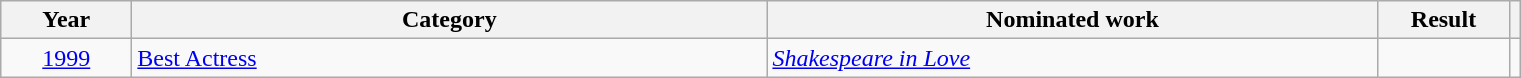<table class=wikitable>
<tr>
<th scope="col" style="width:5em;">Year</th>
<th scope="col" style="width:26em;">Category</th>
<th scope="col" style="width:25em;">Nominated work</th>
<th scope="col" style="width:5em;">Result</th>
<th></th>
</tr>
<tr>
<td style="text-align:center;"><a href='#'>1999</a></td>
<td><a href='#'>Best Actress</a></td>
<td><em><a href='#'>Shakespeare in Love</a></em></td>
<td></td>
<td style="text-align:center;"></td>
</tr>
</table>
